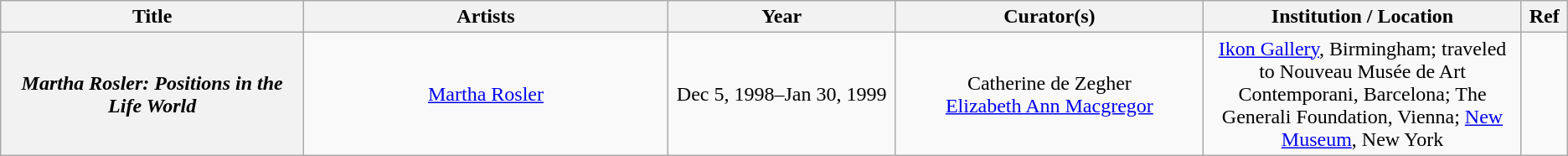<table class="wikitable mw-collapsible plainrowheaders" style="text-align:center;">
<tr>
<th scope="col" style="width:20em;">Title</th>
<th scope="col" style="width:25em;">Artists</th>
<th scope="col" style="width:15em;">Year</th>
<th scope="col" style="width:20em;">Curator(s)</th>
<th scope="col" style="width:20em;">Institution / Location</th>
<th scope="col" style="width:2em;">Ref</th>
</tr>
<tr>
<th scope="row"><em>Martha Rosler:</em> <em>Positions in the Life World</em></th>
<td><a href='#'>Martha Rosler</a></td>
<td>Dec 5, 1998–Jan 30, 1999</td>
<td>Catherine de Zegher<br><a href='#'>Elizabeth Ann Macgregor</a></td>
<td><a href='#'>Ikon Gallery</a>, Birmingham; traveled to Nouveau Musée de Art Contemporani, Barcelona; The Generali Foundation, Vienna; <a href='#'>New Museum</a>, New York</td>
<td></td>
</tr>
</table>
